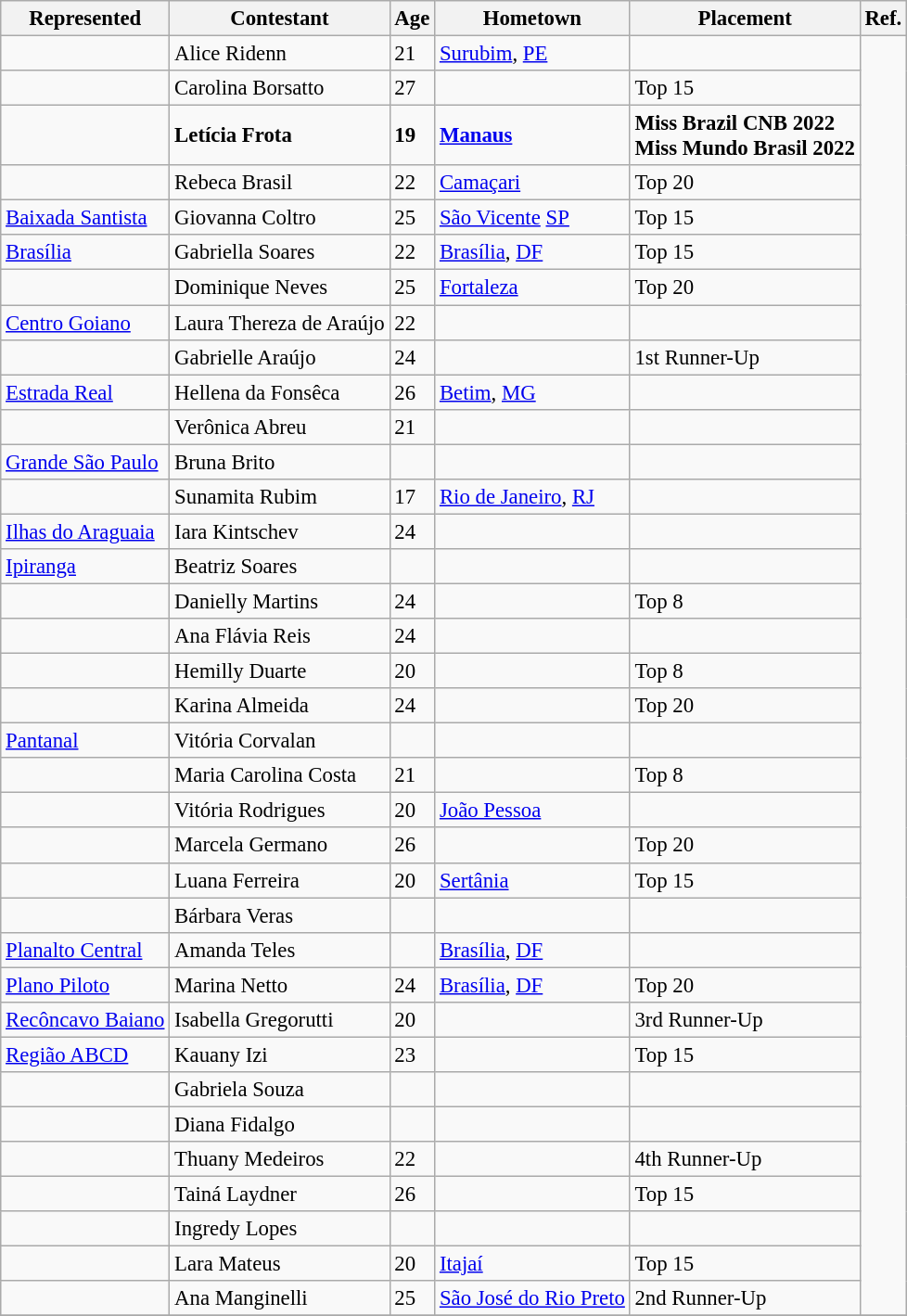<table class="wikitable sortable" style="font-size: 95%;">
<tr>
<th>Represented</th>
<th>Contestant</th>
<th>Age</th>
<th>Hometown</th>
<th>Placement</th>
<th>Ref.</th>
</tr>
<tr>
<td></td>
<td>Alice Ridenn</td>
<td>21</td>
<td><a href='#'>Surubim</a>, <a href='#'>PE</a></td>
<td></td>
<td rowspan="36"></td>
</tr>
<tr>
<td></td>
<td>Carolina Borsatto</td>
<td>27</td>
<td></td>
<td>Top 15</td>
</tr>
<tr>
<td></td>
<td><strong>Letícia Frota</strong></td>
<td><strong>19</strong></td>
<td><strong><a href='#'>Manaus</a></strong></td>
<td><strong>Miss Brazil CNB 2022</strong><br><strong>Miss Mundo Brasil 2022</strong></td>
</tr>
<tr>
<td></td>
<td>Rebeca Brasil</td>
<td>22</td>
<td><a href='#'>Camaçari</a></td>
<td>Top 20</td>
</tr>
<tr>
<td> <a href='#'>Baixada Santista</a></td>
<td>Giovanna Coltro</td>
<td>25</td>
<td><a href='#'>São Vicente</a> <a href='#'>SP</a></td>
<td>Top 15</td>
</tr>
<tr>
<td> <a href='#'>Brasília</a></td>
<td>Gabriella Soares</td>
<td>22</td>
<td><a href='#'>Brasília</a>, <a href='#'>DF</a></td>
<td>Top 15</td>
</tr>
<tr>
<td></td>
<td>Dominique Neves</td>
<td>25</td>
<td><a href='#'>Fortaleza</a></td>
<td>Top 20</td>
</tr>
<tr>
<td> <a href='#'>Centro Goiano</a></td>
<td>Laura Thereza de Araújo</td>
<td>22</td>
<td></td>
<td></td>
</tr>
<tr>
<td></td>
<td>Gabrielle Araújo</td>
<td>24</td>
<td></td>
<td>1st Runner-Up</td>
</tr>
<tr>
<td> <a href='#'>Estrada Real</a></td>
<td>Hellena da Fonsêca</td>
<td>26</td>
<td><a href='#'>Betim</a>, <a href='#'>MG</a></td>
<td></td>
</tr>
<tr>
<td></td>
<td>Verônica Abreu</td>
<td>21</td>
<td></td>
<td></td>
</tr>
<tr>
<td> <a href='#'>Grande São Paulo</a></td>
<td>Bruna Brito</td>
<td></td>
<td></td>
<td></td>
</tr>
<tr>
<td></td>
<td>Sunamita Rubim</td>
<td>17</td>
<td><a href='#'>Rio de Janeiro</a>, <a href='#'>RJ</a></td>
<td></td>
</tr>
<tr>
<td> <a href='#'>Ilhas do Araguaia</a></td>
<td>Iara Kintschev</td>
<td>24</td>
<td></td>
<td></td>
</tr>
<tr>
<td> <a href='#'>Ipiranga</a></td>
<td>Beatriz Soares</td>
<td></td>
<td></td>
<td></td>
</tr>
<tr>
<td></td>
<td>Danielly Martins</td>
<td>24</td>
<td></td>
<td>Top 8</td>
</tr>
<tr>
<td></td>
<td>Ana Flávia Reis</td>
<td>24</td>
<td></td>
<td></td>
</tr>
<tr>
<td></td>
<td>Hemilly Duarte</td>
<td>20</td>
<td></td>
<td>Top 8</td>
</tr>
<tr>
<td></td>
<td>Karina Almeida</td>
<td>24</td>
<td></td>
<td>Top 20</td>
</tr>
<tr>
<td> <a href='#'>Pantanal</a></td>
<td>Vitória Corvalan</td>
<td></td>
<td></td>
<td></td>
</tr>
<tr>
<td></td>
<td>Maria Carolina Costa</td>
<td>21</td>
<td></td>
<td>Top 8</td>
</tr>
<tr>
<td></td>
<td>Vitória Rodrigues</td>
<td>20</td>
<td><a href='#'>João Pessoa</a></td>
<td></td>
</tr>
<tr>
<td></td>
<td>Marcela Germano</td>
<td>26</td>
<td></td>
<td>Top 20</td>
</tr>
<tr>
<td></td>
<td>Luana Ferreira</td>
<td>20</td>
<td><a href='#'>Sertânia</a></td>
<td>Top 15</td>
</tr>
<tr>
<td></td>
<td>Bárbara Veras</td>
<td></td>
<td></td>
<td></td>
</tr>
<tr>
<td> <a href='#'>Planalto Central</a></td>
<td>Amanda Teles</td>
<td></td>
<td><a href='#'>Brasília</a>, <a href='#'>DF</a></td>
<td></td>
</tr>
<tr>
<td> <a href='#'>Plano Piloto</a></td>
<td>Marina Netto</td>
<td>24</td>
<td><a href='#'>Brasília</a>, <a href='#'>DF</a></td>
<td>Top 20</td>
</tr>
<tr>
<td> <a href='#'>Recôncavo Baiano</a></td>
<td>Isabella Gregorutti</td>
<td>20</td>
<td></td>
<td>3rd Runner-Up</td>
</tr>
<tr>
<td> <a href='#'>Região ABCD</a></td>
<td>Kauany Izi</td>
<td>23</td>
<td></td>
<td>Top 15</td>
</tr>
<tr>
<td></td>
<td>Gabriela Souza</td>
<td></td>
<td></td>
<td></td>
</tr>
<tr>
<td></td>
<td>Diana Fidalgo</td>
<td></td>
<td></td>
<td></td>
</tr>
<tr>
<td></td>
<td>Thuany Medeiros</td>
<td>22</td>
<td></td>
<td>4th Runner-Up</td>
</tr>
<tr>
<td></td>
<td>Tainá Laydner</td>
<td>26</td>
<td></td>
<td>Top 15</td>
</tr>
<tr>
<td></td>
<td>Ingredy Lopes</td>
<td></td>
<td></td>
<td></td>
</tr>
<tr>
<td></td>
<td>Lara Mateus</td>
<td>20</td>
<td><a href='#'>Itajaí</a></td>
<td>Top 15</td>
</tr>
<tr>
<td></td>
<td>Ana Manginelli</td>
<td>25</td>
<td><a href='#'>São José do Rio Preto</a></td>
<td>2nd Runner-Up</td>
</tr>
<tr>
</tr>
</table>
